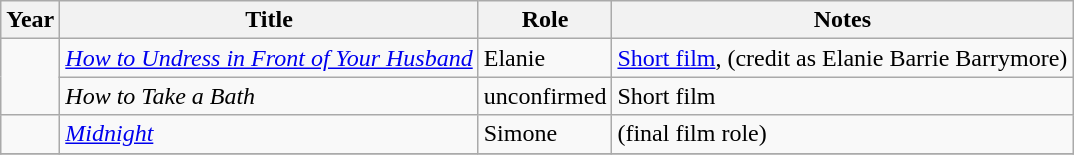<table class="wikitable sortable">
<tr>
<th>Year</th>
<th>Title</th>
<th>Role</th>
<th class="unsortable">Notes</th>
</tr>
<tr>
<td rowspan="2"></td>
<td><em><a href='#'>How to Undress in Front of Your Husband</a></em></td>
<td>Elanie</td>
<td><a href='#'>Short film</a>, (credit as Elanie Barrie Barrymore)</td>
</tr>
<tr>
<td><em>How to Take a Bath</em></td>
<td>unconfirmed</td>
<td>Short film</td>
</tr>
<tr>
<td></td>
<td><em><a href='#'>Midnight</a></em></td>
<td>Simone</td>
<td>(final film role)</td>
</tr>
<tr>
</tr>
</table>
